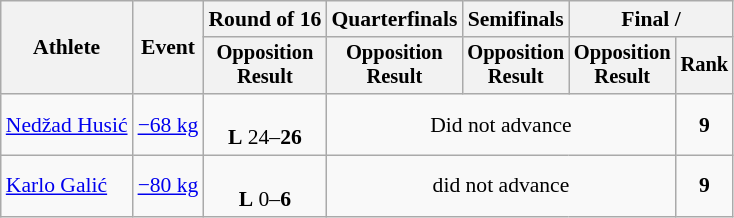<table class="wikitable" style="font-size:90%">
<tr>
<th rowspan="2">Athlete</th>
<th rowspan="2">Event</th>
<th>Round of 16</th>
<th>Quarterfinals</th>
<th>Semifinals</th>
<th colspan=2>Final / </th>
</tr>
<tr style="font-size:95%">
<th>Opposition<br>Result</th>
<th>Opposition<br>Result</th>
<th>Opposition<br>Result</th>
<th>Opposition<br>Result</th>
<th>Rank</th>
</tr>
<tr align=center>
<td align=left><a href='#'>Nedžad Husić</a></td>
<td align=left><a href='#'>−68 kg</a></td>
<td><br><strong>L</strong> 24–<strong>26</strong></td>
<td colspan=3>Did not advance</td>
<td><strong>9</strong></td>
</tr>
<tr align=center>
<td align=left><a href='#'>Karlo Galić</a></td>
<td align=left><a href='#'>−80 kg</a></td>
<td><br><strong>L</strong> 0–<strong>6</strong></td>
<td colspan=3>did not advance</td>
<td><strong>9</strong></td>
</tr>
</table>
